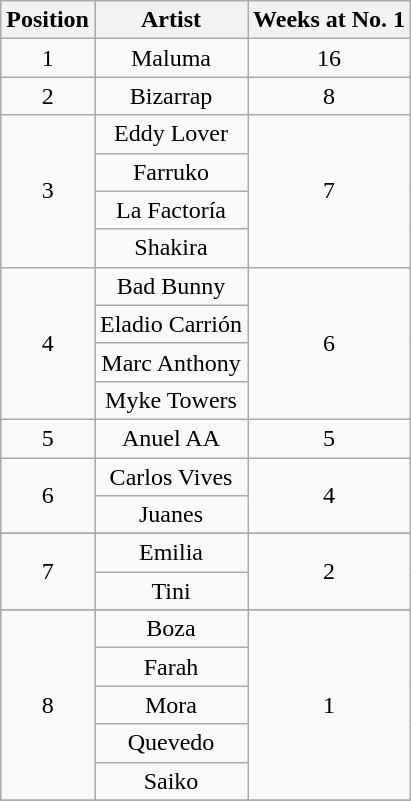<table class="wikitable plainrowheaders" style="text-align:center;">
<tr>
<th>Position </th>
<th>Artist</th>
<th>Weeks at No. 1</th>
</tr>
<tr>
<td>1</td>
<td>Maluma</td>
<td>16</td>
</tr>
<tr>
<td>2</td>
<td>Bizarrap</td>
<td>8</td>
</tr>
<tr>
<td rowspan="4">3</td>
<td>Eddy Lover</td>
<td rowspan="4">7</td>
</tr>
<tr>
<td>Farruko</td>
</tr>
<tr>
<td>La Factoría</td>
</tr>
<tr>
<td>Shakira</td>
</tr>
<tr>
<td rowspan="4">4</td>
<td>Bad Bunny</td>
<td rowspan="4">6</td>
</tr>
<tr>
<td>Eladio Carrión</td>
</tr>
<tr>
<td>Marc Anthony</td>
</tr>
<tr>
<td>Myke Towers</td>
</tr>
<tr>
<td>5</td>
<td>Anuel AA</td>
<td>5</td>
</tr>
<tr>
<td rowspan="2">6</td>
<td>Carlos Vives</td>
<td rowspan="2">4</td>
</tr>
<tr>
<td>Juanes</td>
</tr>
<tr>
</tr>
<tr>
<td rowspan="2">7</td>
<td>Emilia</td>
<td rowspan="2">2</td>
</tr>
<tr>
<td>Tini</td>
</tr>
<tr>
</tr>
<tr>
<td rowspan="5">8</td>
<td>Boza</td>
<td rowspan="5">1</td>
</tr>
<tr>
<td>Farah</td>
</tr>
<tr>
<td>Mora</td>
</tr>
<tr>
<td>Quevedo</td>
</tr>
<tr>
<td>Saiko</td>
</tr>
<tr>
</tr>
</table>
